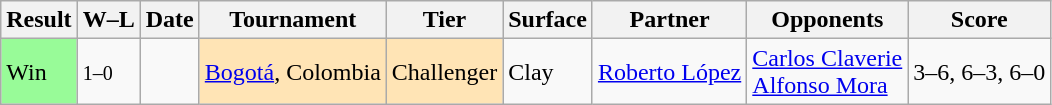<table class="wikitable">
<tr>
<th>Result</th>
<th class="unsortable">W–L</th>
<th>Date</th>
<th>Tournament</th>
<th>Tier</th>
<th>Surface</th>
<th>Partner</th>
<th>Opponents</th>
<th class="unsortable">Score</th>
</tr>
<tr>
<td bgcolor=98fb98>Win</td>
<td><small>1–0</small></td>
<td></td>
<td style="background:moccasin;"><a href='#'>Bogotá</a>, Colombia</td>
<td style="background:moccasin;">Challenger</td>
<td>Clay</td>
<td> <a href='#'>Roberto López</a></td>
<td> <a href='#'>Carlos Claverie</a><br> <a href='#'>Alfonso Mora</a></td>
<td>3–6, 6–3, 6–0</td>
</tr>
</table>
